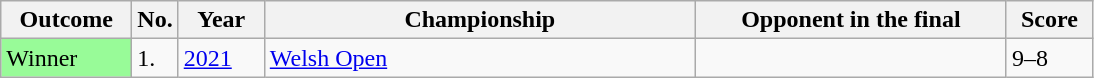<table class="wikitable sortable">
<tr>
<th width="80">Outcome</th>
<th width="20">No.</th>
<th width="50">Year</th>
<th width="280">Championship</th>
<th width="200">Opponent in the final</th>
<th width="50">Score</th>
</tr>
<tr>
<td style="background:#98fb98;">Winner</td>
<td>1.</td>
<td><a href='#'>2021</a></td>
<td><a href='#'>Welsh Open</a></td>
<td> </td>
<td>9–8</td>
</tr>
</table>
